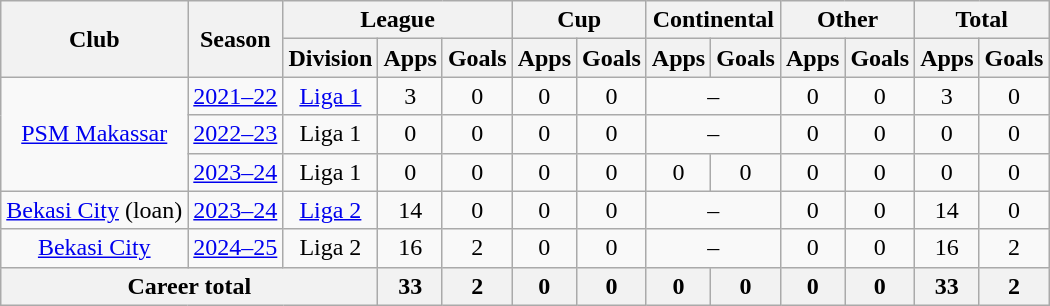<table class="wikitable" style="text-align: center">
<tr>
<th rowspan="2">Club</th>
<th rowspan="2">Season</th>
<th colspan="3">League</th>
<th colspan="2">Cup</th>
<th colspan="2">Continental</th>
<th colspan="2">Other</th>
<th colspan="2">Total</th>
</tr>
<tr>
<th>Division</th>
<th>Apps</th>
<th>Goals</th>
<th>Apps</th>
<th>Goals</th>
<th>Apps</th>
<th>Goals</th>
<th>Apps</th>
<th>Goals</th>
<th>Apps</th>
<th>Goals</th>
</tr>
<tr>
<td rowspan="3"><a href='#'>PSM Makassar</a></td>
<td><a href='#'>2021–22</a></td>
<td rowspan="1" valign="center"><a href='#'>Liga 1</a></td>
<td>3</td>
<td>0</td>
<td>0</td>
<td>0</td>
<td colspan="2">–</td>
<td>0</td>
<td>0</td>
<td>3</td>
<td>0</td>
</tr>
<tr>
<td><a href='#'>2022–23</a></td>
<td rowspan="1" valign="center">Liga 1</td>
<td>0</td>
<td>0</td>
<td>0</td>
<td>0</td>
<td colspan=2>–</td>
<td>0</td>
<td>0</td>
<td>0</td>
<td>0</td>
</tr>
<tr>
<td><a href='#'>2023–24</a></td>
<td>Liga 1</td>
<td>0</td>
<td>0</td>
<td>0</td>
<td>0</td>
<td>0</td>
<td>0</td>
<td>0</td>
<td>0</td>
<td>0</td>
<td>0</td>
</tr>
<tr>
<td rowspan="1"><a href='#'>Bekasi City</a> (loan)</td>
<td><a href='#'>2023–24</a></td>
<td rowspan="1" valign="center"><a href='#'>Liga 2</a></td>
<td>14</td>
<td>0</td>
<td>0</td>
<td>0</td>
<td colspan="2">–</td>
<td>0</td>
<td>0</td>
<td>14</td>
<td>0</td>
</tr>
<tr>
<td rowspan="1"><a href='#'>Bekasi City</a></td>
<td><a href='#'>2024–25</a></td>
<td rowspan="1" valign="center">Liga 2</td>
<td>16</td>
<td>2</td>
<td>0</td>
<td>0</td>
<td colspan="2">–</td>
<td>0</td>
<td>0</td>
<td>16</td>
<td>2</td>
</tr>
<tr>
<th colspan=3>Career total</th>
<th>33</th>
<th>2</th>
<th>0</th>
<th>0</th>
<th>0</th>
<th>0</th>
<th>0</th>
<th>0</th>
<th>33</th>
<th>2</th>
</tr>
</table>
